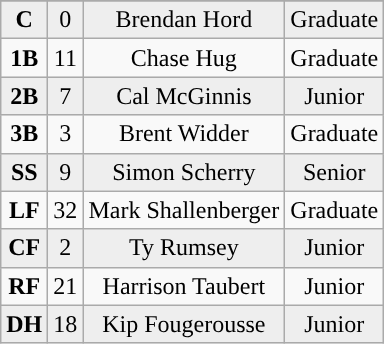<table class="wikitable non-sortable">
<tr>
</tr>
<tr style="background:#eeeeee;text-align:center;">
<td><strong>C</strong></td>
<td>0</td>
<td>Brendan Hord</td>
<td>Graduate</td>
</tr>
<tr style="text-align:center;">
<td><strong>1B</strong></td>
<td>11</td>
<td>Chase Hug</td>
<td>Graduate</td>
</tr>
<tr style="background:#eeeeee;text-align:center;">
<td><strong>2B</strong></td>
<td>7</td>
<td>Cal McGinnis</td>
<td>Junior</td>
</tr>
<tr style="text-align:center;">
<td><strong>3B</strong></td>
<td>3</td>
<td>Brent Widder</td>
<td>Graduate</td>
</tr>
<tr style="background:#eeeeee;text-align:center;">
<td><strong>SS</strong></td>
<td>9</td>
<td>Simon Scherry</td>
<td>Senior</td>
</tr>
<tr style="text-align:center;">
<td><strong>LF</strong></td>
<td>32</td>
<td>Mark Shallenberger</td>
<td>Graduate</td>
</tr>
<tr style="background:#eeeeee;text-align:center;">
<td><strong>CF</strong></td>
<td>2</td>
<td>Ty Rumsey</td>
<td>Junior</td>
</tr>
<tr style="text-align:center;">
<td><strong>RF</strong></td>
<td>21</td>
<td>Harrison Taubert</td>
<td>Junior</td>
</tr>
<tr style="background:#eeeeee;text-align:center;">
<td><strong>DH</strong></td>
<td>18</td>
<td>Kip Fougerousse</td>
<td>Junior</td>
</tr>
</table>
